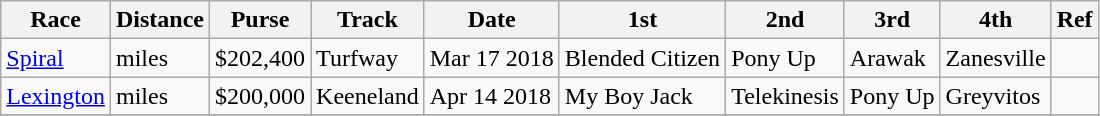<table class="wikitable">
<tr>
<th>Race</th>
<th>Distance</th>
<th>Purse</th>
<th>Track</th>
<th>Date</th>
<th>1st</th>
<th>2nd</th>
<th>3rd</th>
<th>4th</th>
<th>Ref</th>
</tr>
<tr>
<td><a href='#'>Spiral</a></td>
<td> miles</td>
<td align=right>$202,400</td>
<td>Turfway</td>
<td>Mar 17 2018</td>
<td>Blended Citizen</td>
<td>Pony Up</td>
<td>Arawak</td>
<td>Zanesville</td>
<td></td>
</tr>
<tr>
<td><a href='#'>Lexington</a></td>
<td> miles</td>
<td>$200,000</td>
<td>Keeneland</td>
<td>Apr 14 2018</td>
<td>My Boy Jack</td>
<td>Telekinesis</td>
<td>Pony Up</td>
<td>Greyvitos</td>
<td></td>
</tr>
<tr>
</tr>
</table>
